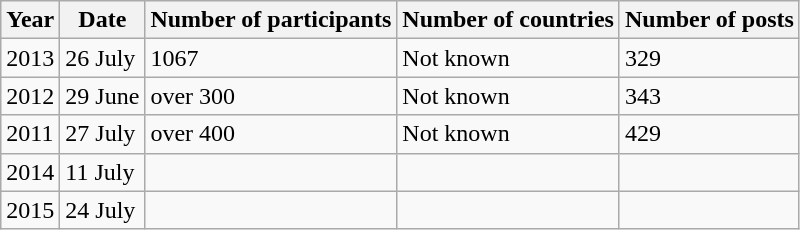<table class="wikitable sortable">
<tr>
<th>Year</th>
<th>Date</th>
<th>Number of participants</th>
<th>Number of countries</th>
<th>Number of posts</th>
</tr>
<tr>
<td>2013</td>
<td>26 July</td>
<td>1067</td>
<td>Not known</td>
<td>329</td>
</tr>
<tr>
<td>2012</td>
<td>29 June</td>
<td>over 300</td>
<td>Not known</td>
<td>343</td>
</tr>
<tr>
<td>2011</td>
<td>27 July</td>
<td>over 400</td>
<td>Not known</td>
<td>429</td>
</tr>
<tr>
<td>2014</td>
<td>11 July</td>
<td></td>
<td></td>
<td></td>
</tr>
<tr>
<td>2015</td>
<td>24 July</td>
<td></td>
<td></td>
<td></td>
</tr>
</table>
